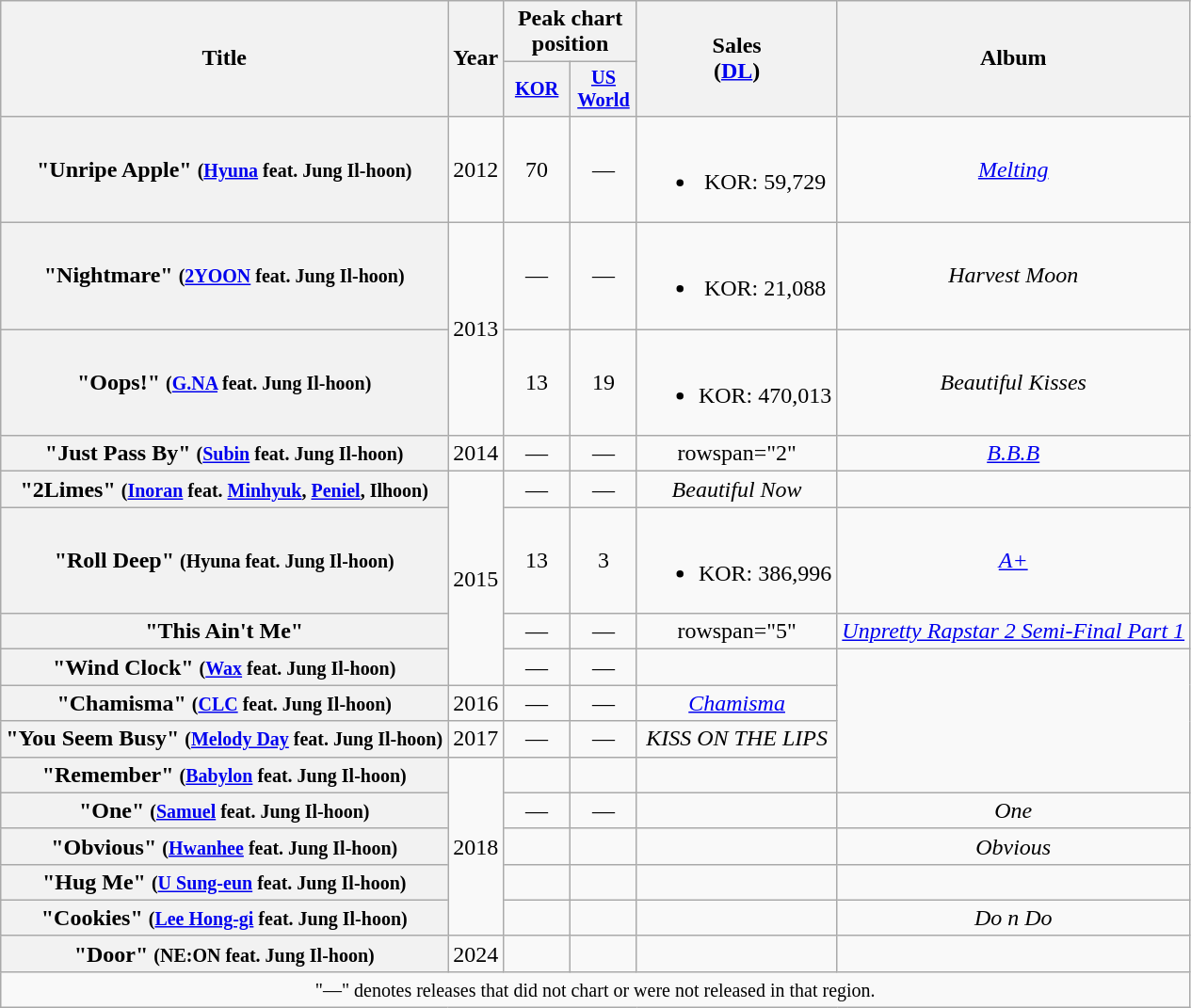<table class="wikitable plainrowheaders" style="text-align:center;">
<tr>
<th rowspan="2">Title</th>
<th rowspan="2">Year</th>
<th colspan="2">Peak chart position</th>
<th rowspan="2">Sales<br>(<a href='#'>DL</a>)</th>
<th rowspan="2">Album</th>
</tr>
<tr>
<th scope="col" style="width:3em;font-size:85%;"><a href='#'>KOR</a><br></th>
<th scope="col" style="width:3em;font-size:85%;"><a href='#'>US<br>World</a><br></th>
</tr>
<tr>
<th scope="row">"Unripe Apple" <small>(<a href='#'>Hyuna</a> feat. Jung Il-hoon)</small></th>
<td>2012</td>
<td>70</td>
<td>—</td>
<td><br><ul><li>KOR: 59,729</li></ul></td>
<td><a href='#'><em>Melting</em></a></td>
</tr>
<tr>
<th scope="row">"Nightmare" <small>(<a href='#'>2YOON</a> feat. Jung Il-hoon)</small></th>
<td rowspan="2">2013</td>
<td>—</td>
<td>—</td>
<td><br><ul><li>KOR: 21,088</li></ul></td>
<td><em>Harvest Moon</em></td>
</tr>
<tr>
<th scope="row">"Oops!" <small>(<a href='#'>G.NA</a> feat. Jung Il-hoon)</small></th>
<td>13</td>
<td>19</td>
<td><br><ul><li>KOR: 470,013</li></ul></td>
<td><em>Beautiful Kisses</em></td>
</tr>
<tr>
<th scope="row">"Just Pass By" <small>(<a href='#'>Subin</a> feat. Jung Il-hoon)</small></th>
<td>2014</td>
<td>—</td>
<td>—</td>
<td>rowspan="2" </td>
<td><a href='#'><em>B.B.B</em></a></td>
</tr>
<tr>
<th scope="row">"2Limes" <small>(<a href='#'>Inoran</a> feat. <a href='#'>Minhyuk</a>, <a href='#'>Peniel</a>, Ilhoon)</small></th>
<td rowspan="4">2015</td>
<td>—</td>
<td>—</td>
<td><em>Beautiful Now</em></td>
</tr>
<tr>
<th scope="row">"Roll Deep" <small>(Hyuna feat. Jung Il-hoon)</small></th>
<td>13</td>
<td>3</td>
<td><br><ul><li>KOR: 386,996</li></ul></td>
<td><a href='#'><em>A+</em></a></td>
</tr>
<tr>
<th scope="row">"This Ain't Me"</th>
<td>—</td>
<td>—</td>
<td>rowspan="5" </td>
<td><em><a href='#'>Unpretty Rapstar 2 Semi-Final Part 1</a></em></td>
</tr>
<tr>
<th scope="row">"Wind Clock" <small>(<a href='#'>Wax</a> feat. Jung Il-hoon)</small></th>
<td>—</td>
<td>—</td>
<td></td>
</tr>
<tr>
<th scope="row">"Chamisma" <small>(<a href='#'>CLC</a> feat. Jung Il-hoon)</small></th>
<td>2016</td>
<td>—</td>
<td>—</td>
<td><em><a href='#'>Chamisma</a></em></td>
</tr>
<tr>
<th scope="row">"You Seem Busy" <small>(<a href='#'>Melody Day</a> feat. Jung Il-hoon)</small></th>
<td>2017</td>
<td>—</td>
<td>—</td>
<td><em>KISS ON THE LIPS</em></td>
</tr>
<tr>
<th scope="row">"Remember" <small>(<a href='#'>Babylon</a> feat. Jung Il-hoon)</small></th>
<td rowspan="5">2018</td>
<td></td>
<td></td>
<td></td>
</tr>
<tr>
<th scope="row">"One" <small>(<a href='#'>Samuel</a> feat. Jung Il-hoon)</small></th>
<td>—</td>
<td>—</td>
<td></td>
<td><em>One</em></td>
</tr>
<tr>
<th scope="row">"Obvious" <small>(<a href='#'>Hwanhee</a> feat. Jung Il-hoon)</small></th>
<td></td>
<td></td>
<td></td>
<td><em>Obvious</em></td>
</tr>
<tr>
<th scope="row">"Hug Me" <small>(<a href='#'>U Sung-eun</a> feat. Jung Il-hoon)</small></th>
<td></td>
<td></td>
<td></td>
<td></td>
</tr>
<tr>
<th scope="row">"Cookies" <small>(<a href='#'>Lee Hong-gi</a> feat. Jung Il-hoon)</small></th>
<td></td>
<td></td>
<td></td>
<td><em>Do n Do</em></td>
</tr>
<tr>
<th scope="row">"Door" <small>(NE:ON feat. Jung Il-hoon)</small></th>
<td>2024</td>
<td></td>
<td></td>
<td></td>
<td></td>
</tr>
<tr>
<td colspan="6"><small>"—" denotes releases that did not chart or were not released in that region.</small></td>
</tr>
</table>
